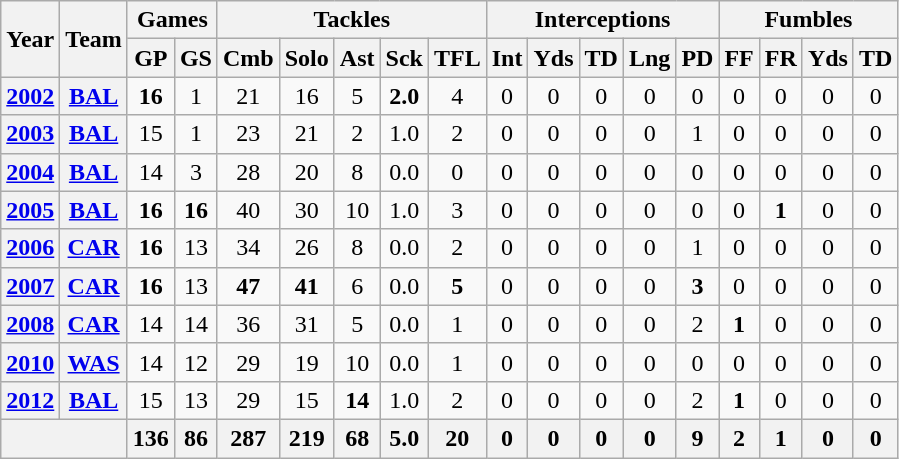<table class="wikitable" style="text-align:center">
<tr>
<th rowspan="2">Year</th>
<th rowspan="2">Team</th>
<th colspan="2">Games</th>
<th colspan="5">Tackles</th>
<th colspan="5">Interceptions</th>
<th colspan="4">Fumbles</th>
</tr>
<tr>
<th>GP</th>
<th>GS</th>
<th>Cmb</th>
<th>Solo</th>
<th>Ast</th>
<th>Sck</th>
<th>TFL</th>
<th>Int</th>
<th>Yds</th>
<th>TD</th>
<th>Lng</th>
<th>PD</th>
<th>FF</th>
<th>FR</th>
<th>Yds</th>
<th>TD</th>
</tr>
<tr>
<th><a href='#'>2002</a></th>
<th><a href='#'>BAL</a></th>
<td><strong>16</strong></td>
<td>1</td>
<td>21</td>
<td>16</td>
<td>5</td>
<td><strong>2.0</strong></td>
<td>4</td>
<td>0</td>
<td>0</td>
<td>0</td>
<td>0</td>
<td>0</td>
<td>0</td>
<td>0</td>
<td>0</td>
<td>0</td>
</tr>
<tr>
<th><a href='#'>2003</a></th>
<th><a href='#'>BAL</a></th>
<td>15</td>
<td>1</td>
<td>23</td>
<td>21</td>
<td>2</td>
<td>1.0</td>
<td>2</td>
<td>0</td>
<td>0</td>
<td>0</td>
<td>0</td>
<td>1</td>
<td>0</td>
<td>0</td>
<td>0</td>
<td>0</td>
</tr>
<tr>
<th><a href='#'>2004</a></th>
<th><a href='#'>BAL</a></th>
<td>14</td>
<td>3</td>
<td>28</td>
<td>20</td>
<td>8</td>
<td>0.0</td>
<td>0</td>
<td>0</td>
<td>0</td>
<td>0</td>
<td>0</td>
<td>0</td>
<td>0</td>
<td>0</td>
<td>0</td>
<td>0</td>
</tr>
<tr>
<th><a href='#'>2005</a></th>
<th><a href='#'>BAL</a></th>
<td><strong>16</strong></td>
<td><strong>16</strong></td>
<td>40</td>
<td>30</td>
<td>10</td>
<td>1.0</td>
<td>3</td>
<td>0</td>
<td>0</td>
<td>0</td>
<td>0</td>
<td>0</td>
<td>0</td>
<td><strong>1</strong></td>
<td>0</td>
<td>0</td>
</tr>
<tr>
<th><a href='#'>2006</a></th>
<th><a href='#'>CAR</a></th>
<td><strong>16</strong></td>
<td>13</td>
<td>34</td>
<td>26</td>
<td>8</td>
<td>0.0</td>
<td>2</td>
<td>0</td>
<td>0</td>
<td>0</td>
<td>0</td>
<td>1</td>
<td>0</td>
<td>0</td>
<td>0</td>
<td>0</td>
</tr>
<tr>
<th><a href='#'>2007</a></th>
<th><a href='#'>CAR</a></th>
<td><strong>16</strong></td>
<td>13</td>
<td><strong>47</strong></td>
<td><strong>41</strong></td>
<td>6</td>
<td>0.0</td>
<td><strong>5</strong></td>
<td>0</td>
<td>0</td>
<td>0</td>
<td>0</td>
<td><strong>3</strong></td>
<td>0</td>
<td>0</td>
<td>0</td>
<td>0</td>
</tr>
<tr>
<th><a href='#'>2008</a></th>
<th><a href='#'>CAR</a></th>
<td>14</td>
<td>14</td>
<td>36</td>
<td>31</td>
<td>5</td>
<td>0.0</td>
<td>1</td>
<td>0</td>
<td>0</td>
<td>0</td>
<td>0</td>
<td>2</td>
<td><strong>1</strong></td>
<td>0</td>
<td>0</td>
<td>0</td>
</tr>
<tr>
<th><a href='#'>2010</a></th>
<th><a href='#'>WAS</a></th>
<td>14</td>
<td>12</td>
<td>29</td>
<td>19</td>
<td>10</td>
<td>0.0</td>
<td>1</td>
<td>0</td>
<td>0</td>
<td>0</td>
<td>0</td>
<td>0</td>
<td>0</td>
<td>0</td>
<td>0</td>
<td>0</td>
</tr>
<tr>
<th><a href='#'>2012</a></th>
<th><a href='#'>BAL</a></th>
<td>15</td>
<td>13</td>
<td>29</td>
<td>15</td>
<td><strong>14</strong></td>
<td>1.0</td>
<td>2</td>
<td>0</td>
<td>0</td>
<td>0</td>
<td>0</td>
<td>2</td>
<td><strong>1</strong></td>
<td>0</td>
<td>0</td>
<td>0</td>
</tr>
<tr>
<th colspan="2"></th>
<th>136</th>
<th>86</th>
<th>287</th>
<th>219</th>
<th>68</th>
<th>5.0</th>
<th>20</th>
<th>0</th>
<th>0</th>
<th>0</th>
<th>0</th>
<th>9</th>
<th>2</th>
<th>1</th>
<th>0</th>
<th>0</th>
</tr>
</table>
